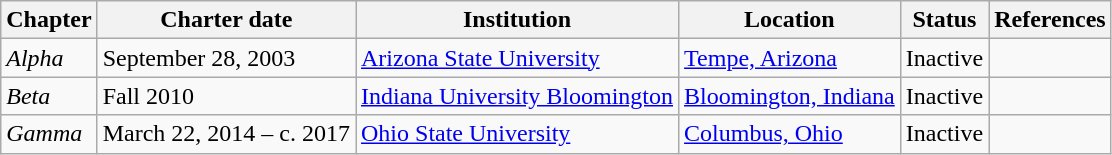<table class="wikitable sortable">
<tr>
<th>Chapter</th>
<th>Charter date</th>
<th>Institution</th>
<th>Location</th>
<th>Status</th>
<th>References</th>
</tr>
<tr>
<td><em>Alpha</em></td>
<td>September 28, 2003</td>
<td><a href='#'>Arizona State University</a></td>
<td><a href='#'>Tempe, Arizona</a></td>
<td>Inactive</td>
<td></td>
</tr>
<tr>
<td><em>Beta</em></td>
<td>Fall 2010</td>
<td><a href='#'>Indiana University Bloomington</a></td>
<td><a href='#'>Bloomington, Indiana</a></td>
<td>Inactive</td>
<td></td>
</tr>
<tr>
<td><em>Gamma</em></td>
<td>March 22, 2014 – c. 2017</td>
<td><a href='#'>Ohio State University</a></td>
<td><a href='#'>Columbus, Ohio</a></td>
<td>Inactive</td>
<td></td>
</tr>
</table>
